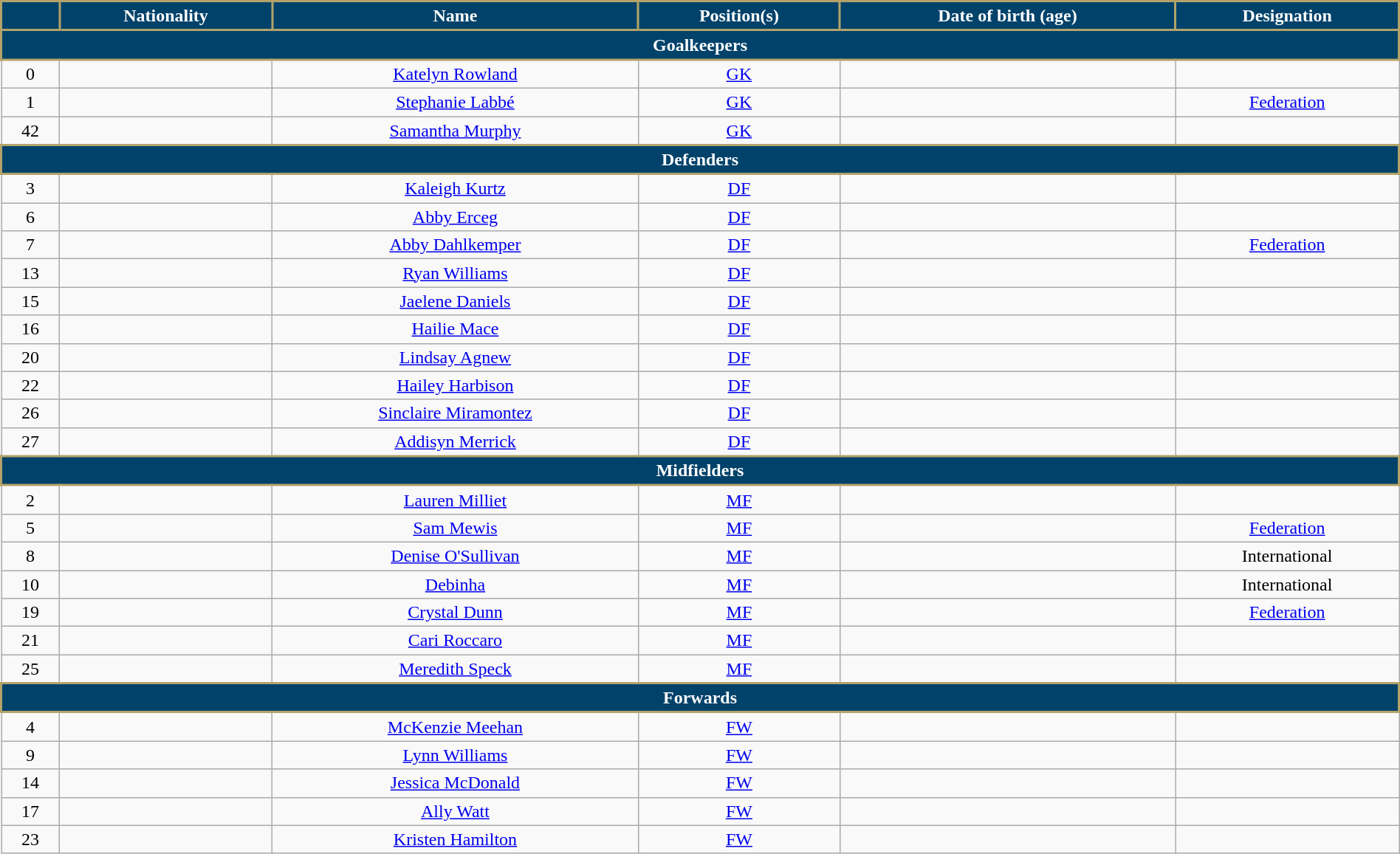<table class="wikitable" style="text-align:center; font-size:100%; width:100%;">
<tr>
<th style="background:#01426A; color:#FFFFFF; border:2px solid #B3A369; text-align:center;"></th>
<th style="background:#01426A; color:#FFFFFF; border:2px solid #B3A369; text-align:center;">Nationality</th>
<th style="background:#01426A; color:#FFFFFF; border:2px solid #B3A369; text-align:center;">Name</th>
<th style="background:#01426A; color:#FFFFFF; border:2px solid #B3A369; text-align:center;">Position(s)</th>
<th style="background:#01426A; color:#FFFFFF; border:2px solid #B3A369; text-align:center;">Date of birth (age)</th>
<th style="background:#01426A; color:#FFFFFF; border:2px solid #B3A369; text-align:center;">Designation</th>
</tr>
<tr>
<th colspan="6" style="text-align:center; background:#01426A; color:#FFFFFF; border:2px solid #B3A369;">Goalkeepers</th>
</tr>
<tr>
<td>0</td>
<td></td>
<td><a href='#'>Katelyn Rowland</a></td>
<td><a href='#'>GK</a></td>
<td></td>
<td></td>
</tr>
<tr>
<td>1</td>
<td></td>
<td><a href='#'>Stephanie Labbé</a></td>
<td><a href='#'>GK</a></td>
<td></td>
<td><a href='#'>Federation</a></td>
</tr>
<tr>
<td>42</td>
<td></td>
<td><a href='#'>Samantha Murphy</a></td>
<td><a href='#'>GK</a></td>
<td></td>
<td></td>
</tr>
<tr>
<th colspan="6" style="text-align:center; background:#01426A; color:#FFFFFF; border:2px solid #B3A369;">Defenders</th>
</tr>
<tr>
<td>3</td>
<td></td>
<td><a href='#'>Kaleigh Kurtz</a></td>
<td><a href='#'>DF</a></td>
<td></td>
<td></td>
</tr>
<tr>
<td>6</td>
<td></td>
<td><a href='#'>Abby Erceg</a></td>
<td><a href='#'>DF</a></td>
<td></td>
<td></td>
</tr>
<tr>
<td>7</td>
<td></td>
<td><a href='#'>Abby Dahlkemper</a></td>
<td><a href='#'>DF</a></td>
<td></td>
<td><a href='#'>Federation</a></td>
</tr>
<tr>
<td>13</td>
<td></td>
<td><a href='#'>Ryan Williams</a></td>
<td><a href='#'>DF</a></td>
<td></td>
<td></td>
</tr>
<tr>
<td>15</td>
<td></td>
<td><a href='#'>Jaelene Daniels</a></td>
<td><a href='#'>DF</a></td>
<td></td>
<td></td>
</tr>
<tr>
<td>16</td>
<td></td>
<td><a href='#'>Hailie Mace</a></td>
<td><a href='#'>DF</a></td>
<td></td>
<td></td>
</tr>
<tr>
<td>20</td>
<td></td>
<td><a href='#'>Lindsay Agnew</a></td>
<td><a href='#'>DF</a></td>
<td></td>
<td></td>
</tr>
<tr>
<td>22</td>
<td></td>
<td><a href='#'>Hailey Harbison</a></td>
<td><a href='#'>DF</a></td>
<td></td>
<td></td>
</tr>
<tr>
<td>26</td>
<td></td>
<td><a href='#'>Sinclaire Miramontez</a></td>
<td><a href='#'>DF</a></td>
<td></td>
<td></td>
</tr>
<tr>
<td>27</td>
<td></td>
<td><a href='#'>Addisyn Merrick</a></td>
<td><a href='#'>DF</a></td>
<td></td>
<td></td>
</tr>
<tr>
<th colspan="6" style="text-align:center; background:#01426A; color:#FFFFFF; border:2px solid #B3A369;">Midfielders</th>
</tr>
<tr>
<td>2</td>
<td></td>
<td><a href='#'>Lauren Milliet</a></td>
<td><a href='#'>MF</a></td>
<td></td>
<td></td>
</tr>
<tr>
<td>5</td>
<td></td>
<td><a href='#'>Sam Mewis</a></td>
<td><a href='#'>MF</a></td>
<td></td>
<td><a href='#'>Federation</a></td>
</tr>
<tr>
<td>8</td>
<td></td>
<td><a href='#'>Denise O'Sullivan</a></td>
<td><a href='#'>MF</a></td>
<td></td>
<td>International</td>
</tr>
<tr>
<td>10</td>
<td></td>
<td><a href='#'>Debinha</a></td>
<td><a href='#'>MF</a></td>
<td></td>
<td>International</td>
</tr>
<tr>
<td>19</td>
<td></td>
<td><a href='#'>Crystal Dunn</a></td>
<td><a href='#'>MF</a></td>
<td></td>
<td><a href='#'>Federation</a></td>
</tr>
<tr>
<td>21</td>
<td></td>
<td><a href='#'>Cari Roccaro</a></td>
<td><a href='#'>MF</a></td>
<td></td>
<td></td>
</tr>
<tr>
<td>25</td>
<td></td>
<td><a href='#'>Meredith Speck</a></td>
<td><a href='#'>MF</a></td>
<td></td>
<td></td>
</tr>
<tr>
<th colspan="6" style="text-align:center; background:#01426A; color:#FFFFFF; border:2px solid #B3A369;">Forwards</th>
</tr>
<tr>
<td>4</td>
<td></td>
<td><a href='#'>McKenzie Meehan</a></td>
<td><a href='#'>FW</a></td>
<td></td>
<td></td>
</tr>
<tr>
<td>9</td>
<td></td>
<td><a href='#'>Lynn Williams</a></td>
<td><a href='#'>FW</a></td>
<td></td>
<td></td>
</tr>
<tr>
<td>14</td>
<td></td>
<td><a href='#'>Jessica McDonald</a></td>
<td><a href='#'>FW</a></td>
<td></td>
<td></td>
</tr>
<tr>
<td>17</td>
<td></td>
<td><a href='#'>Ally Watt</a></td>
<td><a href='#'>FW</a></td>
<td></td>
<td></td>
</tr>
<tr>
<td>23</td>
<td></td>
<td><a href='#'>Kristen Hamilton</a></td>
<td><a href='#'>FW</a></td>
<td></td>
<td></td>
</tr>
</table>
